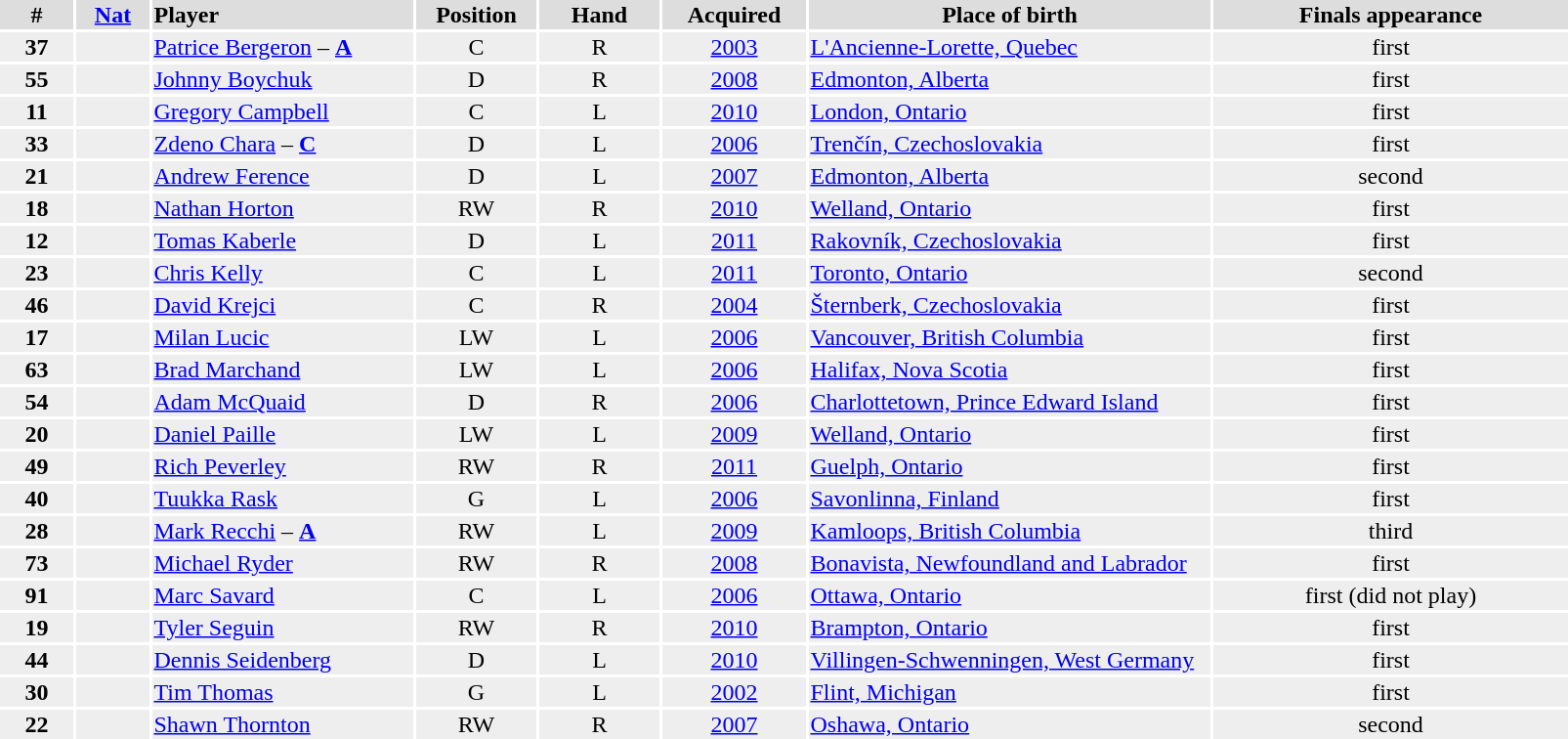<table style="text-align:center;">
<tr style="background:#ddd;">
<th style="width:3em">#</th>
<th style="width:3em"><a href='#'>Nat</a></th>
<th style="width:11em; text-align:left">Player</th>
<th style="width:5em">Position</th>
<th style="width:5em">Hand</th>
<th style="width:6em">Acquired</th>
<th style="width:17em">Place of birth</th>
<th style="width:15em">Finals appearance</th>
</tr>
<tr style="background:#eee;">
<td><strong>37</strong></td>
<td></td>
<td style="text-align:left;"><a href='#'>Patrice Bergeron</a> – <strong><a href='#'>A</a></strong></td>
<td>C</td>
<td>R</td>
<td><a href='#'>2003</a></td>
<td style="text-align:left;"><a href='#'>L'Ancienne-Lorette, Quebec</a></td>
<td>first</td>
</tr>
<tr style="background:#eee;">
<td><strong>55</strong></td>
<td></td>
<td style="text-align:left;"><a href='#'>Johnny Boychuk</a></td>
<td>D</td>
<td>R</td>
<td><a href='#'>2008</a></td>
<td style="text-align:left;"><a href='#'>Edmonton, Alberta</a></td>
<td>first</td>
</tr>
<tr style="background:#eee;">
<td><strong>11</strong></td>
<td></td>
<td style="text-align:left;"><a href='#'>Gregory Campbell</a></td>
<td>C</td>
<td>L</td>
<td><a href='#'>2010</a></td>
<td style="text-align:left;"><a href='#'>London, Ontario</a></td>
<td>first</td>
</tr>
<tr style="background:#eee;">
<td><strong>33</strong></td>
<td></td>
<td style="text-align:left;"><a href='#'>Zdeno Chara</a> – <strong><a href='#'>C</a></strong></td>
<td>D</td>
<td>L</td>
<td><a href='#'>2006</a></td>
<td style="text-align:left;"><a href='#'>Trenčín, Czechoslovakia</a></td>
<td>first</td>
</tr>
<tr style="background:#eee;">
<td><strong>21</strong></td>
<td></td>
<td style="text-align:left;"><a href='#'>Andrew Ference</a></td>
<td>D</td>
<td>L</td>
<td><a href='#'>2007</a></td>
<td style="text-align:left;"><a href='#'>Edmonton, Alberta</a></td>
<td>second </td>
</tr>
<tr style="background:#eee;">
<td><strong>18</strong></td>
<td></td>
<td style="text-align:left;"><a href='#'>Nathan Horton</a></td>
<td>RW</td>
<td>R</td>
<td><a href='#'>2010</a></td>
<td style="text-align:left;"><a href='#'>Welland, Ontario</a></td>
<td>first</td>
</tr>
<tr style="background:#eee;">
<td><strong>12</strong></td>
<td></td>
<td style="text-align:left;"><a href='#'>Tomas Kaberle</a></td>
<td>D</td>
<td>L</td>
<td><a href='#'>2011</a></td>
<td style="text-align:left;"><a href='#'>Rakovník, Czechoslovakia</a></td>
<td>first</td>
</tr>
<tr style="background:#eee;">
<td><strong>23</strong></td>
<td></td>
<td style="text-align:left;"><a href='#'>Chris Kelly</a></td>
<td>C</td>
<td>L</td>
<td><a href='#'>2011</a></td>
<td style="text-align:left;"><a href='#'>Toronto, Ontario</a></td>
<td>second </td>
</tr>
<tr style="background:#eee;">
<td><strong>46</strong></td>
<td></td>
<td style="text-align:left;"><a href='#'>David Krejci</a></td>
<td>C</td>
<td>R</td>
<td><a href='#'>2004</a></td>
<td style="text-align:left;"><a href='#'>Šternberk, Czechoslovakia</a></td>
<td>first</td>
</tr>
<tr style="background:#eee;">
<td><strong>17</strong></td>
<td></td>
<td style="text-align:left;"><a href='#'>Milan Lucic</a></td>
<td>LW</td>
<td>L</td>
<td><a href='#'>2006</a></td>
<td style="text-align:left;"><a href='#'>Vancouver, British Columbia</a></td>
<td>first</td>
</tr>
<tr style="background:#eee;">
<td><strong>63</strong></td>
<td></td>
<td style="text-align:left;"><a href='#'>Brad Marchand</a></td>
<td>LW</td>
<td>L</td>
<td><a href='#'>2006</a></td>
<td style="text-align:left;"><a href='#'>Halifax, Nova Scotia</a></td>
<td>first</td>
</tr>
<tr style="background:#eee;">
<td><strong>54</strong></td>
<td></td>
<td style="text-align:left;"><a href='#'>Adam McQuaid</a></td>
<td>D</td>
<td>R</td>
<td><a href='#'>2006</a></td>
<td style="text-align:left;"><a href='#'>Charlottetown, Prince Edward Island</a></td>
<td>first</td>
</tr>
<tr style="background:#eee;">
<td><strong>20</strong></td>
<td></td>
<td style="text-align:left;"><a href='#'>Daniel Paille</a></td>
<td>LW</td>
<td>L</td>
<td><a href='#'>2009</a></td>
<td style="text-align:left;"><a href='#'>Welland, Ontario</a></td>
<td>first</td>
</tr>
<tr style="background:#eee;">
<td><strong>49</strong></td>
<td></td>
<td style="text-align:left;"><a href='#'>Rich Peverley</a></td>
<td>RW</td>
<td>R</td>
<td><a href='#'>2011</a></td>
<td style="text-align:left;"><a href='#'>Guelph, Ontario</a></td>
<td>first</td>
</tr>
<tr style="background:#eee;">
<td><strong>40</strong></td>
<td></td>
<td style="text-align:left;"><a href='#'>Tuukka Rask</a></td>
<td>G</td>
<td>L</td>
<td><a href='#'>2006</a></td>
<td style="text-align:left;"><a href='#'>Savonlinna, Finland</a></td>
<td>first</td>
</tr>
<tr style="background:#eee;">
<td><strong>28</strong></td>
<td></td>
<td style="text-align:left;"><a href='#'>Mark Recchi</a> – <strong><a href='#'>A</a></strong></td>
<td>RW</td>
<td>L</td>
<td><a href='#'>2009</a></td>
<td style="text-align:left;"><a href='#'>Kamloops, British Columbia</a></td>
<td>third </td>
</tr>
<tr style="background:#eee;">
<td><strong>73</strong></td>
<td></td>
<td style="text-align:left;"><a href='#'>Michael Ryder</a></td>
<td>RW</td>
<td>R</td>
<td><a href='#'>2008</a></td>
<td style="text-align:left;"><a href='#'>Bonavista, Newfoundland and Labrador</a></td>
<td>first</td>
</tr>
<tr style="background:#eee;">
<td><strong>91</strong></td>
<td></td>
<td style="text-align:left;"><a href='#'>Marc Savard</a></td>
<td>C</td>
<td>L</td>
<td><a href='#'>2006</a></td>
<td style="text-align:left;"><a href='#'>Ottawa, Ontario</a></td>
<td>first (did not play)</td>
</tr>
<tr style="background:#eee;">
<td><strong>19</strong></td>
<td></td>
<td style="text-align:left;"><a href='#'>Tyler Seguin</a></td>
<td>RW</td>
<td>R</td>
<td><a href='#'>2010</a></td>
<td style="text-align:left;"><a href='#'>Brampton, Ontario</a></td>
<td>first</td>
</tr>
<tr style="background:#eee;">
<td><strong>44</strong></td>
<td></td>
<td style="text-align:left;"><a href='#'>Dennis Seidenberg</a></td>
<td>D</td>
<td>L</td>
<td><a href='#'>2010</a></td>
<td style="text-align:left;"><a href='#'>Villingen-Schwenningen, West Germany</a></td>
<td>first</td>
</tr>
<tr style="background:#eee;">
<td><strong>30</strong></td>
<td></td>
<td style="text-align:left;"><a href='#'>Tim Thomas</a></td>
<td>G</td>
<td>L</td>
<td><a href='#'>2002</a></td>
<td style="text-align:left;"><a href='#'>Flint, Michigan</a></td>
<td>first</td>
</tr>
<tr style="background:#eee;">
<td><strong>22</strong></td>
<td></td>
<td style="text-align:left;"><a href='#'>Shawn Thornton</a></td>
<td>RW</td>
<td>R</td>
<td><a href='#'>2007</a></td>
<td style="text-align:left;"><a href='#'>Oshawa, Ontario</a></td>
<td>second </td>
</tr>
</table>
